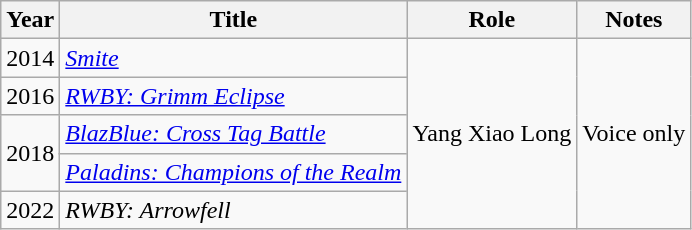<table class="wikitable sortable plainrowheaders">
<tr>
<th>Year</th>
<th>Title</th>
<th>Role</th>
<th class="unsortable">Notes</th>
</tr>
<tr>
<td>2014</td>
<td><em><a href='#'>Smite</a></em></td>
<td Rowspan=5>Yang Xiao Long</td>
<td Rowspan=5>Voice only</td>
</tr>
<tr>
<td>2016</td>
<td><em><a href='#'>RWBY: Grimm Eclipse</a></em></td>
</tr>
<tr>
<td Rowspan="2">2018</td>
<td><em><a href='#'>BlazBlue: Cross Tag Battle</a></em></td>
</tr>
<tr>
<td><em><a href='#'>Paladins: Champions of the Realm</a></em></td>
</tr>
<tr>
<td>2022</td>
<td><em>RWBY: Arrowfell</em></td>
</tr>
</table>
